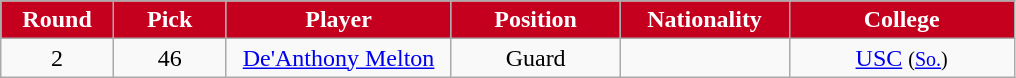<table class="wikitable sortable sortable">
<tr>
<th style="background:#c5001e; color:#fff; width:10%;">Round</th>
<th style="background:#c5001e; color:#fff; width:10%;">Pick</th>
<th style="background:#c5001e; color:#fff; width:20%;">Player</th>
<th style="background:#c5001e; color:#fff; width:15%;">Position</th>
<th style="background:#c5001e; color:#fff; width:15%;">Nationality</th>
<th style="background:#c5001e; color:#fff; width:20%;">College</th>
</tr>
<tr style="text-align: center">
<td>2</td>
<td>46</td>
<td><a href='#'>De'Anthony Melton</a></td>
<td>Guard</td>
<td></td>
<td><a href='#'>USC</a> <small>(<a href='#'>So.</a>)</small></td>
</tr>
</table>
